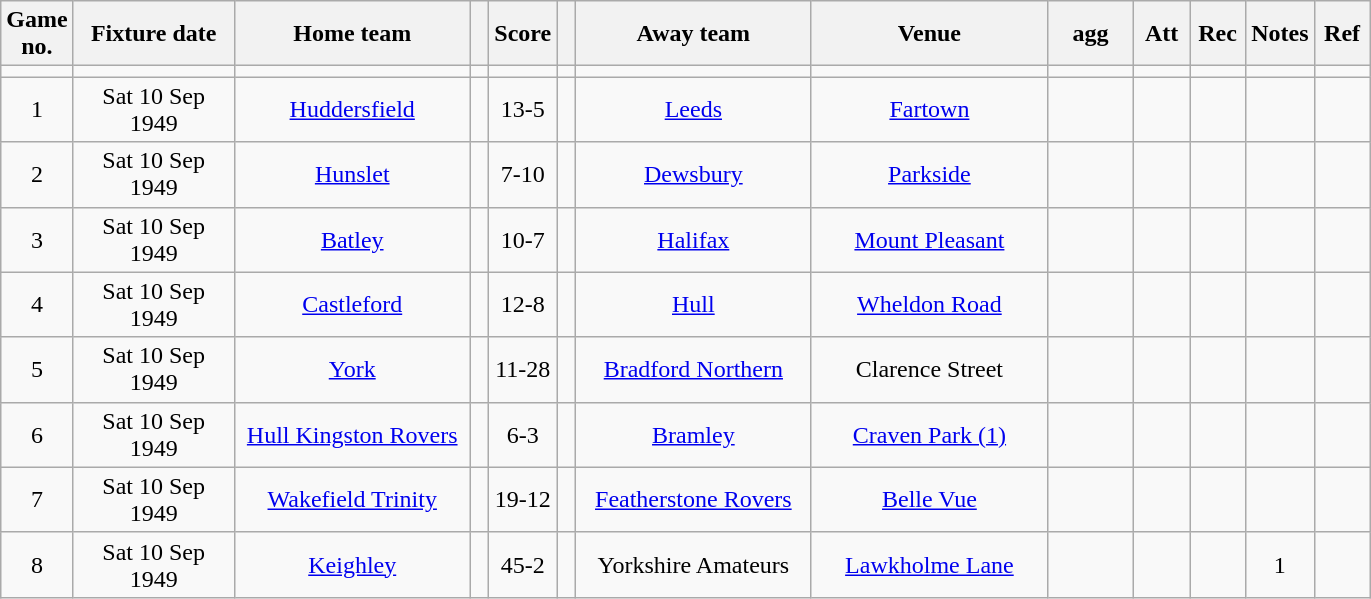<table class="wikitable" style="text-align:center;">
<tr>
<th width=20 abbr="No">Game no.</th>
<th width=100 abbr="Date">Fixture date</th>
<th width=150 abbr="Home team">Home team</th>
<th width=5 abbr="space"></th>
<th width=20 abbr="Score">Score</th>
<th width=5 abbr="space"></th>
<th width=150 abbr="Away team">Away team</th>
<th width=150 abbr="Venue">Venue</th>
<th width=50 abbr="agg">agg</th>
<th width=30 abbr="Att">Att</th>
<th width=30 abbr="Rec">Rec</th>
<th width=20 abbr="Notes">Notes</th>
<th width=30 abbr="Ref">Ref</th>
</tr>
<tr>
<td></td>
<td></td>
<td></td>
<td></td>
<td></td>
<td></td>
<td></td>
<td></td>
<td></td>
<td></td>
<td></td>
<td></td>
</tr>
<tr>
<td>1</td>
<td>Sat 10 Sep 1949</td>
<td><a href='#'>Huddersfield</a></td>
<td></td>
<td>13-5</td>
<td></td>
<td><a href='#'>Leeds</a></td>
<td><a href='#'>Fartown</a></td>
<td></td>
<td></td>
<td></td>
<td></td>
<td></td>
</tr>
<tr>
<td>2</td>
<td>Sat 10 Sep 1949</td>
<td><a href='#'>Hunslet</a></td>
<td></td>
<td>7-10</td>
<td></td>
<td><a href='#'>Dewsbury</a></td>
<td><a href='#'>Parkside</a></td>
<td></td>
<td></td>
<td></td>
<td></td>
<td></td>
</tr>
<tr>
<td>3</td>
<td>Sat 10 Sep 1949</td>
<td><a href='#'>Batley</a></td>
<td></td>
<td>10-7</td>
<td></td>
<td><a href='#'>Halifax</a></td>
<td><a href='#'>Mount Pleasant</a></td>
<td></td>
<td></td>
<td></td>
<td></td>
<td></td>
</tr>
<tr>
<td>4</td>
<td>Sat 10 Sep 1949</td>
<td><a href='#'>Castleford</a></td>
<td></td>
<td>12-8</td>
<td></td>
<td><a href='#'>Hull</a></td>
<td><a href='#'>Wheldon Road</a></td>
<td></td>
<td></td>
<td></td>
<td></td>
<td></td>
</tr>
<tr>
<td>5</td>
<td>Sat 10 Sep 1949</td>
<td><a href='#'>York</a></td>
<td></td>
<td>11-28</td>
<td></td>
<td><a href='#'>Bradford Northern</a></td>
<td>Clarence Street</td>
<td></td>
<td></td>
<td></td>
<td></td>
<td></td>
</tr>
<tr>
<td>6</td>
<td>Sat 10 Sep 1949</td>
<td><a href='#'>Hull Kingston Rovers</a></td>
<td></td>
<td>6-3</td>
<td></td>
<td><a href='#'>Bramley</a></td>
<td><a href='#'>Craven Park (1)</a></td>
<td></td>
<td></td>
<td></td>
<td></td>
<td></td>
</tr>
<tr>
<td>7</td>
<td>Sat 10 Sep 1949</td>
<td><a href='#'>Wakefield Trinity</a></td>
<td></td>
<td>19-12</td>
<td></td>
<td><a href='#'>Featherstone Rovers</a></td>
<td><a href='#'>Belle Vue</a></td>
<td></td>
<td></td>
<td></td>
<td></td>
<td></td>
</tr>
<tr>
<td>8</td>
<td>Sat 10 Sep 1949</td>
<td><a href='#'>Keighley</a></td>
<td></td>
<td>45-2</td>
<td></td>
<td>Yorkshire Amateurs</td>
<td><a href='#'>Lawkholme Lane</a></td>
<td></td>
<td></td>
<td></td>
<td>1</td>
<td></td>
</tr>
</table>
